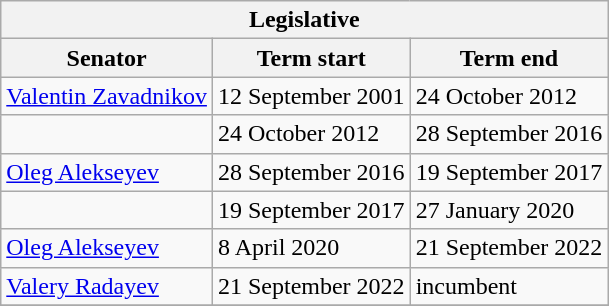<table class="wikitable sortable">
<tr>
<th colspan=3>Legislative</th>
</tr>
<tr>
<th>Senator</th>
<th>Term start</th>
<th>Term end</th>
</tr>
<tr>
<td><a href='#'>Valentin Zavadnikov</a></td>
<td>12 September 2001</td>
<td>24 October 2012</td>
</tr>
<tr>
<td></td>
<td>24 October 2012</td>
<td>28 September 2016</td>
</tr>
<tr>
<td><a href='#'>Oleg Alekseyev</a></td>
<td>28 September 2016</td>
<td>19 September 2017</td>
</tr>
<tr>
<td></td>
<td>19 September 2017</td>
<td>27 January 2020</td>
</tr>
<tr>
<td><a href='#'>Oleg Alekseyev</a></td>
<td>8 April 2020</td>
<td>21 September 2022</td>
</tr>
<tr>
<td><a href='#'>Valery Radayev</a></td>
<td>21 September 2022</td>
<td>incumbent</td>
</tr>
<tr>
</tr>
</table>
